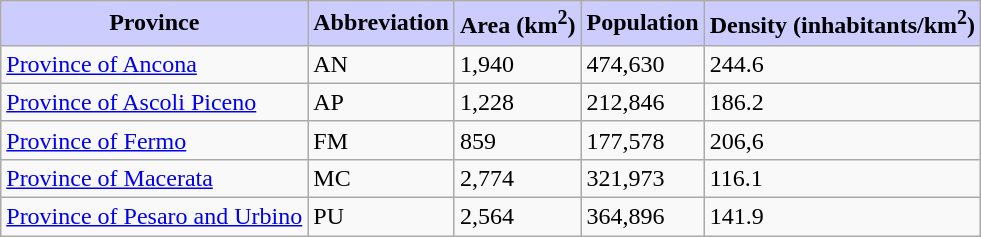<table class="wikitable centered">
<tr>
<th style="background:#ccf;">Province</th>
<th style="background:#ccf;">Abbreviation</th>
<th style="background:#ccf;">Area (km<sup>2</sup>)</th>
<th style="background:#ccf;">Population</th>
<th style="background:#ccf;">Density (inhabitants/km<sup>2</sup>)</th>
</tr>
<tr>
<td><a href='#'>Province of Ancona</a></td>
<td>AN</td>
<td>1,940</td>
<td>474,630</td>
<td>244.6</td>
</tr>
<tr>
<td><a href='#'>Province of Ascoli Piceno</a></td>
<td>AP</td>
<td>1,228</td>
<td>212,846</td>
<td>186.2</td>
</tr>
<tr>
<td><a href='#'>Province of Fermo</a></td>
<td>FM</td>
<td>859</td>
<td>177,578</td>
<td>206,6</td>
</tr>
<tr>
<td><a href='#'>Province of Macerata</a></td>
<td>MC</td>
<td>2,774</td>
<td>321,973</td>
<td>116.1</td>
</tr>
<tr>
<td><a href='#'>Province of Pesaro and Urbino</a></td>
<td>PU</td>
<td>2,564</td>
<td>364,896</td>
<td>141.9</td>
</tr>
</table>
